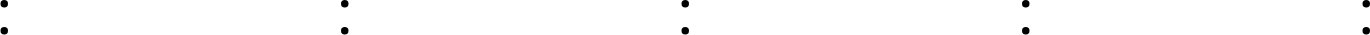<table style="width:90%;">
<tr>
<td><br><ul><li></li><li></li></ul></td>
<td><br><ul><li></li><li></li></ul></td>
<td><br><ul><li></li><li></li></ul></td>
<td><br><ul><li></li><li></li></ul></td>
<td><br><ul><li></li><li></li></ul></td>
</tr>
</table>
